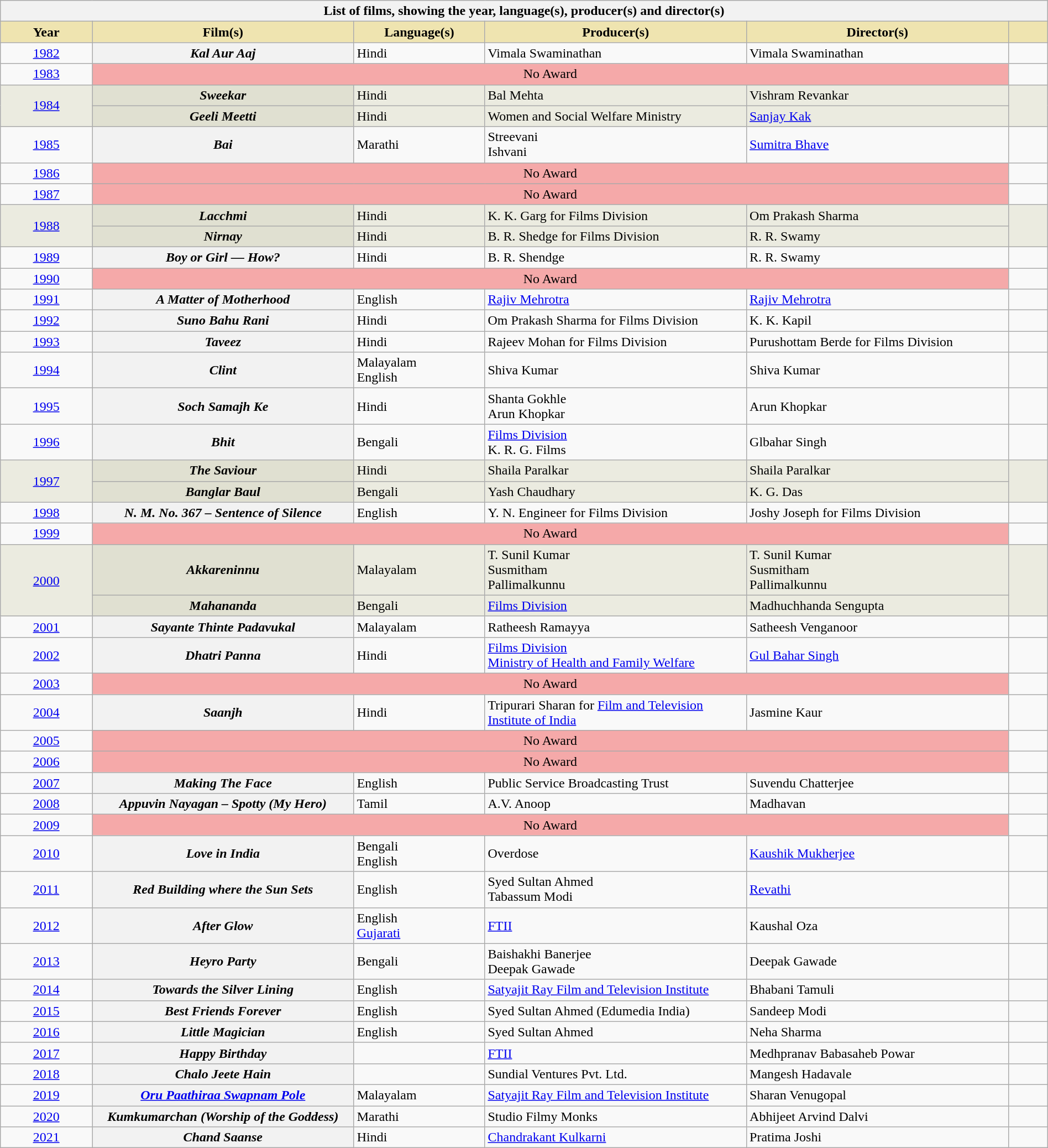<table class="wikitable sortable plainrowheaders" style="width:100%">
<tr>
<th colspan="6">List of films, showing the year, language(s), producer(s) and director(s)</th>
</tr>
<tr>
<th scope="col" style="background-color:#EFE4B0;width:7%;">Year</th>
<th scope="col" style="background-color:#EFE4B0;width:20%;">Film(s)</th>
<th scope="col" style="background-color:#EFE4B0;width:10%;">Language(s)</th>
<th scope="col" style="background-color:#EFE4B0;width:20%;">Producer(s)</th>
<th scope="col" style="background-color:#EFE4B0;width:20%;">Director(s)</th>
<th scope="col" style="background-color:#EFE4B0;width:3%;" class="unsortable"></th>
</tr>
<tr>
<td align="center"><a href='#'>1982<br></a></td>
<th scope="row"><em>Kal Aur Aaj</em></th>
<td>Hindi</td>
<td>Vimala Swaminathan</td>
<td>Vimala Swaminathan</td>
<td align="center"></td>
</tr>
<tr>
<td align="center"><a href='#'>1983<br></a></td>
<td colspan="4" bgcolor="#F5A9A9" align="center">No Award</td>
<td align="center"></td>
</tr>
<tr style="background-color:#EBEBE0">
<td align="center" rowspan="2"><a href='#'>1984<br></a></td>
<th scope="row" style="background-color:#E0E0D1"><em>Sweekar</em></th>
<td>Hindi</td>
<td>Bal Mehta</td>
<td>Vishram Revankar</td>
<td align="center" rowspan="2"></td>
</tr>
<tr style="background-color:#EBEBE0">
<th scope="row" style="background-color:#E0E0D1"><em>Geeli Meetti</em></th>
<td>Hindi</td>
<td>Women and Social Welfare Ministry</td>
<td><a href='#'>Sanjay Kak</a></td>
</tr>
<tr>
<td align="center"><a href='#'>1985<br></a></td>
<th scope="row"><em>Bai</em></th>
<td>Marathi</td>
<td>Streevani<br>Ishvani</td>
<td><a href='#'>Sumitra Bhave</a></td>
<td align="center"></td>
</tr>
<tr>
<td align="center"><a href='#'>1986<br></a></td>
<td colspan="4" bgcolor="#F5A9A9" align="center">No Award</td>
<td align="center"></td>
</tr>
<tr>
<td align="center"><a href='#'>1987<br></a></td>
<td colspan="4" bgcolor="#F5A9A9" align="center">No Award</td>
<td align="center"></td>
</tr>
<tr style="background-color:#EBEBE0">
<td align="center" rowspan="2"><a href='#'>1988<br></a></td>
<th scope="row" style="background-color:#E0E0D1"><em>Lacchmi</em></th>
<td>Hindi</td>
<td>K. K. Garg for Films Division</td>
<td>Om Prakash Sharma</td>
<td align="center" rowspan="2"></td>
</tr>
<tr style="background-color:#EBEBE0">
<th scope="row" style="background-color:#E0E0D1"><em>Nirnay </em></th>
<td>Hindi</td>
<td>B. R. Shedge for Films Division</td>
<td>R. R. Swamy</td>
</tr>
<tr>
<td align="center"><a href='#'>1989<br></a></td>
<th scope="row"><em>Boy or Girl — How?</em></th>
<td>Hindi</td>
<td>B. R. Shendge</td>
<td>R. R. Swamy</td>
<td align="center"></td>
</tr>
<tr>
<td align="center"><a href='#'>1990<br></a></td>
<td colspan="4" bgcolor="#F5A9A9" align="center">No Award</td>
<td align="center"></td>
</tr>
<tr>
<td align="center"><a href='#'>1991<br></a></td>
<th scope="row"><em>A Matter of Motherhood</em></th>
<td>English</td>
<td><a href='#'>Rajiv Mehrotra</a></td>
<td><a href='#'>Rajiv Mehrotra</a></td>
<td align="center"></td>
</tr>
<tr>
<td align="center"><a href='#'>1992<br></a></td>
<th scope="row"><em>Suno Bahu Rani</em></th>
<td>Hindi</td>
<td>Om Prakash Sharma for Films Division</td>
<td>K. K. Kapil</td>
<td align="center"></td>
</tr>
<tr>
<td align="center"><a href='#'>1993<br></a></td>
<th scope="row"><em>Taveez</em></th>
<td>Hindi</td>
<td>Rajeev Mohan for Films Division</td>
<td>Purushottam Berde for Films Division</td>
<td align="center"></td>
</tr>
<tr>
<td align="center"><a href='#'>1994<br></a></td>
<th scope="row"><em>Clint</em></th>
<td>Malayalam<br>English</td>
<td>Shiva Kumar</td>
<td>Shiva Kumar</td>
<td align="center"></td>
</tr>
<tr>
<td align="center"><a href='#'>1995<br></a></td>
<th scope="row"><em>Soch Samajh Ke </em></th>
<td>Hindi</td>
<td>Shanta Gokhle<br>Arun Khopkar</td>
<td>Arun Khopkar</td>
<td align="center"></td>
</tr>
<tr>
<td align="center"><a href='#'>1996<br></a></td>
<th scope="row"><em>Bhit </em></th>
<td>Bengali</td>
<td><a href='#'>Films Division</a><br>K. R. G. Films</td>
<td>Glbahar Singh</td>
<td align="center"></td>
</tr>
<tr style="background-color:#EBEBE0">
<td align="center" rowspan="2"><a href='#'>1997<br></a></td>
<th scope="row" style="background-color:#E0E0D1"><em>The Saviour </em></th>
<td>Hindi</td>
<td>Shaila Paralkar</td>
<td>Shaila Paralkar</td>
<td align="center" rowspan="2"></td>
</tr>
<tr style="background-color:#EBEBE0">
<th scope="row" style="background-color:#E0E0D1"><em>Banglar Baul </em></th>
<td>Bengali</td>
<td>Yash Chaudhary</td>
<td>K. G. Das</td>
</tr>
<tr>
<td align="center"><a href='#'>1998<br></a></td>
<th scope="row"><em>N. M. No. 367 – Sentence of Silence </em></th>
<td>English</td>
<td>Y. N. Engineer for Films Division</td>
<td>Joshy Joseph for Films Division</td>
<td align="center"></td>
</tr>
<tr>
<td align="center"><a href='#'>1999<br></a></td>
<td colspan="4" bgcolor="#F5A9A9" align="center">No Award</td>
<td align="center"></td>
</tr>
<tr style="background-color:#EBEBE0">
<td align="center" rowspan="2"><a href='#'>2000<br></a></td>
<th scope="row" style="background-color:#E0E0D1"><em>Akkareninnu</em></th>
<td>Malayalam</td>
<td>T. Sunil Kumar<br>Susmitham<br>Pallimalkunnu</td>
<td>T. Sunil Kumar<br>Susmitham<br>Pallimalkunnu</td>
<td align="center" rowspan="2"></td>
</tr>
<tr style="background-color:#EBEBE0">
<th scope="row" style="background-color:#E0E0D1"><em>Mahananda</em></th>
<td>Bengali</td>
<td><a href='#'>Films Division</a></td>
<td>Madhuchhanda Sengupta</td>
</tr>
<tr>
<td align="center"><a href='#'>2001<br></a></td>
<th scope="row"><em>Sayante Thinte Padavukal</em></th>
<td>Malayalam</td>
<td>Ratheesh Ramayya</td>
<td>Satheesh Venganoor</td>
<td align="center"></td>
</tr>
<tr>
<td align="center"><a href='#'>2002<br></a></td>
<th scope="row"><em>Dhatri Panna</em></th>
<td>Hindi</td>
<td><a href='#'>Films Division</a><br><a href='#'>Ministry of Health and Family Welfare</a></td>
<td><a href='#'>Gul Bahar Singh</a></td>
<td align="center"></td>
</tr>
<tr>
<td align="center"><a href='#'>2003<br></a></td>
<td colspan="4" bgcolor="#F5A9A9" align="center">No Award</td>
<td align="center"></td>
</tr>
<tr>
<td align="center"><a href='#'>2004<br></a></td>
<th scope="row"><em>Saanjh</em></th>
<td>Hindi</td>
<td>Tripurari Sharan for <a href='#'>Film and Television Institute of India</a></td>
<td>Jasmine Kaur</td>
<td align="center"></td>
</tr>
<tr>
<td align="center"><a href='#'>2005<br></a></td>
<td colspan="4" bgcolor="#F5A9A9" align="center">No Award</td>
<td align="center"></td>
</tr>
<tr>
<td align="center"><a href='#'>2006<br></a></td>
<td colspan="4" bgcolor="#F5A9A9" align="center">No Award</td>
<td align="center"></td>
</tr>
<tr>
<td align="center"><a href='#'>2007<br></a></td>
<th scope="row"><em>Making The Face</em></th>
<td>English</td>
<td>Public Service Broadcasting Trust</td>
<td>Suvendu Chatterjee</td>
<td align="center"></td>
</tr>
<tr>
<td align="center"><a href='#'>2008<br></a></td>
<th scope="row"><em>Appuvin Nayagan – Spotty (My Hero)</em></th>
<td>Tamil</td>
<td>A.V. Anoop</td>
<td>Madhavan</td>
<td align="center"></td>
</tr>
<tr>
<td align="center"><a href='#'>2009<br></a></td>
<td colspan="4" bgcolor="#F5A9A9" align="center">No Award</td>
<td align="center"></td>
</tr>
<tr>
<td align="center"><a href='#'>2010<br></a></td>
<th scope="row"><em>Love in India</em></th>
<td>Bengali<br>English</td>
<td>Overdose</td>
<td><a href='#'>Kaushik Mukherjee</a></td>
<td align="center"></td>
</tr>
<tr>
<td align="center"><a href='#'>2011<br></a></td>
<th scope="row"><em>Red Building where the Sun Sets</em></th>
<td>English</td>
<td>Syed Sultan Ahmed<br>Tabassum Modi</td>
<td><a href='#'>Revathi</a></td>
<td align="center"></td>
</tr>
<tr>
<td align="center"><a href='#'>2012<br></a></td>
<th scope="row"><em>After Glow</em></th>
<td>English<br><a href='#'>Gujarati</a></td>
<td><a href='#'>FTII</a></td>
<td>Kaushal Oza</td>
<td align="center"></td>
</tr>
<tr>
<td align="center"><a href='#'>2013<br></a></td>
<th scope="row"><em>Heyro Party</em></th>
<td>Bengali</td>
<td>Baishakhi Banerjee<br>Deepak Gawade</td>
<td>Deepak Gawade</td>
<td align="center"></td>
</tr>
<tr>
<td align="center"><a href='#'>2014<br></a></td>
<th scope="row"><em>Towards the Silver Lining</em></th>
<td>English</td>
<td><a href='#'>Satyajit Ray Film and Television Institute</a></td>
<td>Bhabani Tamuli</td>
<td align="center"></td>
</tr>
<tr>
<td align="center"><a href='#'>2015<br></a></td>
<th scope="row"><em>Best Friends Forever</em></th>
<td>English</td>
<td>Syed Sultan Ahmed (Edumedia India)</td>
<td>Sandeep Modi</td>
<td align="center"></td>
</tr>
<tr>
<td align="center"><a href='#'>2016<br></a></td>
<th scope="row"><em>Little Magician</em></th>
<td>English</td>
<td>Syed Sultan Ahmed</td>
<td>Neha Sharma</td>
<td align="center"></td>
</tr>
<tr>
<td align="center"><a href='#'>2017<br></a></td>
<th scope="row"><em>Happy Birthday</em></th>
<td></td>
<td><a href='#'>FTII</a></td>
<td>Medhpranav Babasaheb Powar</td>
<td align="center"></td>
</tr>
<tr>
<td align="center"><a href='#'>2018<br></a></td>
<th scope="row"><em>Chalo Jeete Hain</em></th>
<td></td>
<td>Sundial Ventures Pvt. Ltd.</td>
<td>Mangesh Hadavale</td>
<td align="center"></td>
</tr>
<tr>
<td align="center"><a href='#'>2019<br></a></td>
<th scope="row"><em><a href='#'>Oru Paathiraa Swapnam Pole</a></em></th>
<td>Malayalam</td>
<td><a href='#'>Satyajit Ray Film and Television Institute</a></td>
<td>Sharan Venugopal</td>
<td align="center"></td>
</tr>
<tr>
<td align="center"><a href='#'>2020<br></a></td>
<th scope="row"><em>Kumkumarchan (Worship of the Goddess)</em></th>
<td>Marathi</td>
<td>Studio Filmy Monks</td>
<td>Abhijeet Arvind Dalvi</td>
<td align="center"></td>
</tr>
<tr>
<td align="center"><a href='#'>2021<br></a></td>
<th scope="row"><em>Chand Saanse</em></th>
<td>Hindi</td>
<td><a href='#'>Chandrakant Kulkarni</a></td>
<td>Pratima Joshi</td>
<td align="center"></td>
</tr>
</table>
